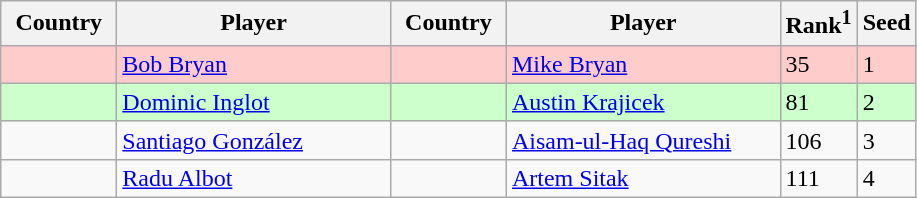<table class="sortable wikitable">
<tr>
<th width="70">Country</th>
<th width="175">Player</th>
<th width="70">Country</th>
<th width="175">Player</th>
<th>Rank<sup>1</sup></th>
<th>Seed</th>
</tr>
<tr bgcolor=#fcc>
<td></td>
<td><a href='#'>Bob Bryan</a></td>
<td></td>
<td><a href='#'>Mike Bryan</a></td>
<td>35</td>
<td>1</td>
</tr>
<tr bgcolor=#cfc>
<td></td>
<td><a href='#'>Dominic Inglot</a></td>
<td></td>
<td><a href='#'>Austin Krajicek</a></td>
<td>81</td>
<td>2</td>
</tr>
<tr>
<td></td>
<td><a href='#'>Santiago González</a></td>
<td></td>
<td><a href='#'>Aisam-ul-Haq Qureshi</a></td>
<td>106</td>
<td>3</td>
</tr>
<tr>
<td></td>
<td><a href='#'>Radu Albot</a></td>
<td></td>
<td><a href='#'>Artem Sitak</a></td>
<td>111</td>
<td>4</td>
</tr>
</table>
